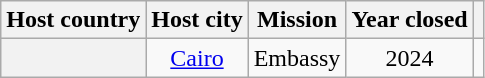<table class="wikitable plainrowheaders" style="text-align:center;">
<tr>
<th scope="col">Host country</th>
<th scope="col">Host city</th>
<th scope="col">Mission</th>
<th scope="col">Year closed</th>
<th scope="col"></th>
</tr>
<tr>
<th scope="row"></th>
<td><a href='#'>Cairo</a></td>
<td>Embassy</td>
<td>2024</td>
<td></td>
</tr>
</table>
